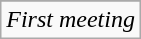<table class="wikitable">
<tr align="center">
</tr>
<tr align="center">
<td colspan=3><em>First meeting</em></td>
</tr>
</table>
